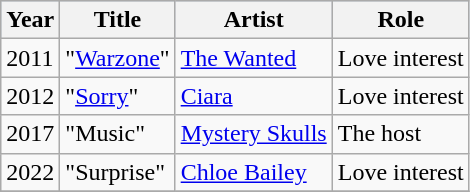<table class="wikitable">
<tr style="background:#b0c4de; text-align:center;">
<th>Year</th>
<th>Title</th>
<th>Artist</th>
<th>Role</th>
</tr>
<tr>
<td>2011</td>
<td>"<a href='#'>Warzone</a>"</td>
<td><a href='#'>The Wanted</a></td>
<td>Love interest</td>
</tr>
<tr>
<td>2012</td>
<td>"<a href='#'>Sorry</a>"</td>
<td><a href='#'>Ciara</a></td>
<td>Love interest</td>
</tr>
<tr>
<td>2017</td>
<td>"Music"</td>
<td><a href='#'>Mystery Skulls</a></td>
<td>The host</td>
</tr>
<tr>
<td>2022</td>
<td>"Surprise"</td>
<td><a href='#'>Chloe Bailey</a></td>
<td>Love interest</td>
</tr>
<tr>
</tr>
</table>
